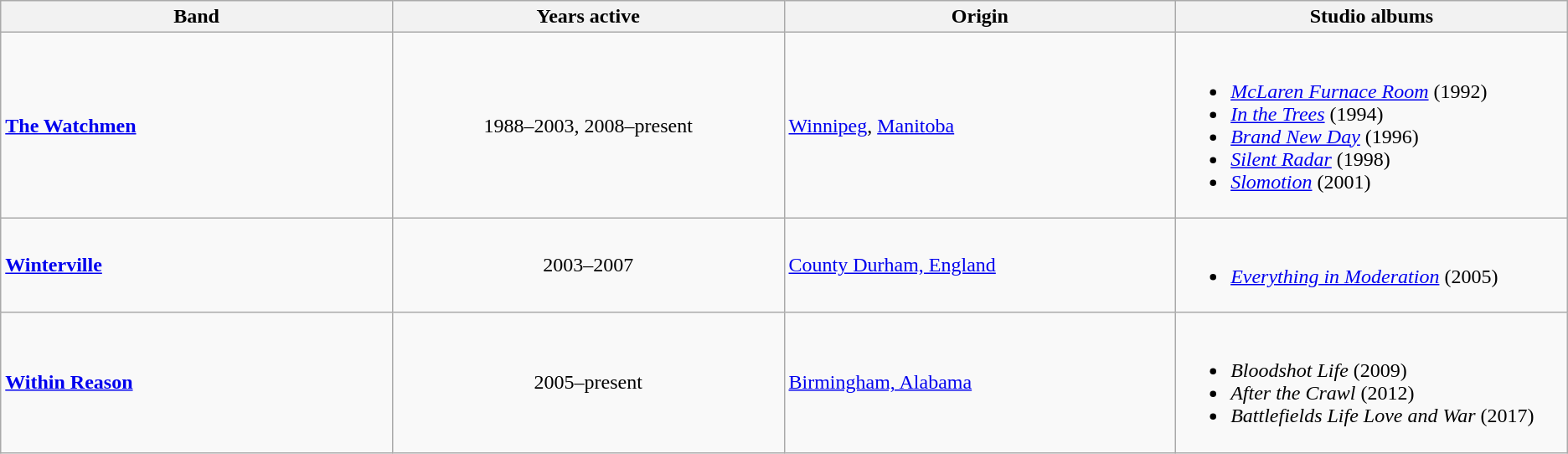<table class="wikitable sortable">
<tr>
<th style="width:15%;">Band</th>
<th style="width:15%;">Years active</th>
<th style="width:15%;">Origin</th>
<th style="width:15%;">Studio albums</th>
</tr>
<tr>
<td><strong><a href='#'>The Watchmen</a></strong></td>
<td style="text-align:center;">1988–2003, 2008–present</td>
<td><a href='#'>Winnipeg</a>, <a href='#'>Manitoba</a></td>
<td><br><ul><li><em><a href='#'>McLaren Furnace Room</a></em> (1992)</li><li><em><a href='#'>In the Trees</a></em> (1994)</li><li><em><a href='#'>Brand New Day</a></em> (1996)</li><li><em><a href='#'>Silent Radar</a></em> (1998)</li><li><em><a href='#'>Slomotion</a></em> (2001)</li></ul></td>
</tr>
<tr>
<td><strong><a href='#'>Winterville</a></strong></td>
<td style="text-align:center;">2003–2007</td>
<td><a href='#'>County Durham, England</a></td>
<td><br><ul><li><em><a href='#'>Everything in Moderation</a></em> (2005)</li></ul></td>
</tr>
<tr>
<td><strong><a href='#'>Within Reason</a></strong></td>
<td style="text-align:center;">2005–present</td>
<td><a href='#'>Birmingham, Alabama</a></td>
<td><br><ul><li><em>Bloodshot Life</em> (2009)</li><li><em>After the Crawl</em> (2012)</li><li><em>Battlefields Life Love and War</em> (2017)</li></ul></td>
</tr>
</table>
